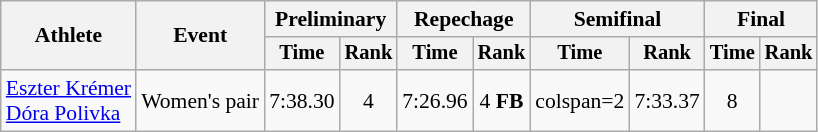<table class="wikitable" style="font-size:90%">
<tr>
<th rowspan=2>Athlete</th>
<th rowspan=2>Event</th>
<th colspan="2">Preliminary</th>
<th colspan="2">Repechage</th>
<th colspan="2">Semifinal</th>
<th colspan="2">Final</th>
</tr>
<tr style="font-size:95%">
<th>Time</th>
<th>Rank</th>
<th>Time</th>
<th>Rank</th>
<th>Time</th>
<th>Rank</th>
<th>Time</th>
<th>Rank</th>
</tr>
<tr align=center>
<td align=left><a href='#'>Eszter Krémer</a><br><a href='#'>Dóra Polivka</a></td>
<td>Women's pair</td>
<td>7:38.30</td>
<td>4</td>
<td>7:26.96</td>
<td>4 <strong>FB</strong></td>
<td>colspan=2 </td>
<td>7:33.37</td>
<td>8</td>
</tr>
</table>
